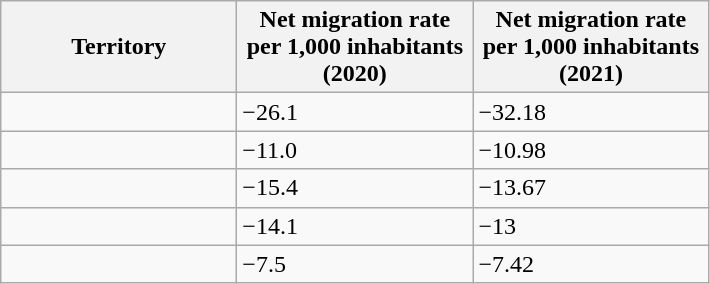<table class="wikitable sortable" style="text-align: left">
<tr>
<th scope="col" style="width: 150px;">Territory</th>
<th scope="col" style="width: 150px;">Net migration rate<br>per 1,000 inhabitants<br>(2020)<br></th>
<th !scope="col" style="width: 150px;">Net migration rate<br>per 1,000 inhabitants<br>(2021)<br></th>
</tr>
<tr>
<td></td>
<td>−26.1</td>
<td>−32.18</td>
</tr>
<tr>
<td></td>
<td>−11.0</td>
<td>−10.98</td>
</tr>
<tr>
<td></td>
<td>−15.4</td>
<td>−13.67</td>
</tr>
<tr>
<td></td>
<td>−14.1</td>
<td>−13</td>
</tr>
<tr>
<td></td>
<td>−7.5</td>
<td>−7.42</td>
</tr>
</table>
